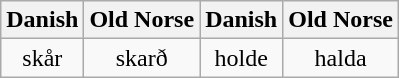<table class="wikitable floatright" style="text-align:center;">
<tr>
<th>Danish</th>
<th>Old Norse</th>
<th>Danish</th>
<th>Old Norse</th>
</tr>
<tr>
<td>skår</td>
<td>skarð</td>
<td>holde</td>
<td>halda</td>
</tr>
</table>
